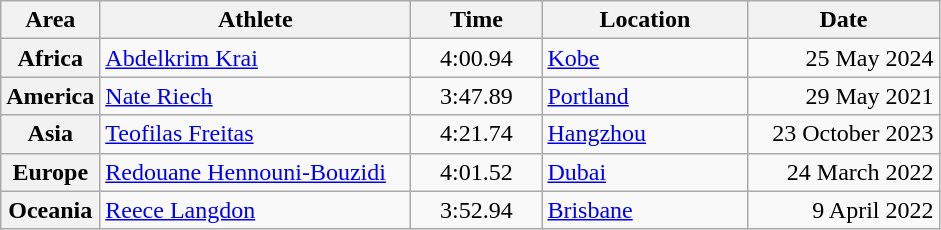<table class="wikitable">
<tr>
<th width="45">Area</th>
<th width="200">Athlete</th>
<th width="80">Time</th>
<th width="130">Location</th>
<th width="120">Date</th>
</tr>
<tr>
<th>Africa</th>
<td> <a href='#'>Abdelkrim Krai</a></td>
<td align="center">4:00.94</td>
<td> <a href='#'>Kobe</a></td>
<td align="right">25 May 2024</td>
</tr>
<tr>
<th>America</th>
<td> <a href='#'>Nate Riech</a></td>
<td align="center">3:47.89 </td>
<td> <a href='#'>Portland</a></td>
<td align="right">29 May 2021</td>
</tr>
<tr>
<th>Asia</th>
<td> <a href='#'>Teofilas Freitas</a></td>
<td align="center">4:21.74</td>
<td> <a href='#'>Hangzhou</a></td>
<td align="right">23 October 2023</td>
</tr>
<tr>
<th>Europe</th>
<td> <a href='#'>Redouane Hennouni-Bouzidi</a></td>
<td align="center">4:01.52</td>
<td> <a href='#'>Dubai</a></td>
<td align="right">24 March 2022</td>
</tr>
<tr>
<th>Oceania</th>
<td> <a href='#'>Reece Langdon</a></td>
<td align="center">3:52.94</td>
<td> <a href='#'>Brisbane</a></td>
<td align="right">9 April 2022</td>
</tr>
</table>
